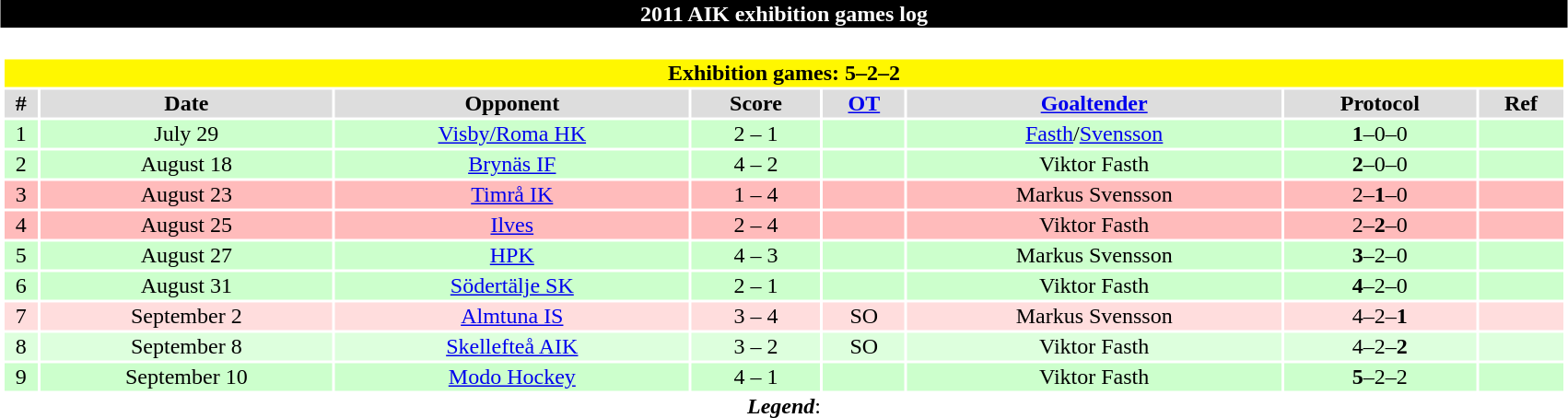<table class="toccolours" width="90%" style="clear:both; margin:1.5em auto; text-align:center;">
<tr>
<th colspan="10" style="background:#000000; color: white;">2011 AIK exhibition games log</th>
</tr>
<tr>
<td colspan="10"><br><table class="toccolours collapsible collapsed" width="100%">
<tr>
<th colspan="11;" style="background:#FFF700;">Exhibition games: 5–2–2</th>
</tr>
<tr align="center" bgcolor="#DDDDDD">
<th>#</th>
<th>Date</th>
<th>Opponent</th>
<th>Score</th>
<th><a href='#'>OT</a></th>
<th><a href='#'>Goaltender</a></th>
<th>Protocol</th>
<th>Ref</th>
</tr>
<tr align="center" bgcolor="#CCFFCC">
<td>1</td>
<td>July 29</td>
<td><a href='#'>Visby/Roma HK</a></td>
<td>2 – 1</td>
<td></td>
<td><a href='#'>Fasth</a>/<a href='#'>Svensson</a></td>
<td><strong>1</strong>–0–0</td>
<td></td>
</tr>
<tr align="center" bgcolor="#CCFFCC">
<td>2</td>
<td>August 18</td>
<td><a href='#'>Brynäs IF</a></td>
<td>4 – 2</td>
<td></td>
<td>Viktor Fasth</td>
<td><strong>2</strong>–0–0</td>
<td></td>
</tr>
<tr align="center" bgcolor="#FFBBBB">
<td>3</td>
<td>August 23</td>
<td><a href='#'>Timrå IK</a></td>
<td>1 – 4</td>
<td></td>
<td>Markus Svensson</td>
<td>2–<strong>1</strong>–0</td>
<td></td>
</tr>
<tr align="center" bgcolor="#FFBBBB">
<td>4</td>
<td>August 25</td>
<td><a href='#'>Ilves</a></td>
<td>2 – 4</td>
<td></td>
<td>Viktor Fasth</td>
<td>2–<strong>2</strong>–0</td>
<td></td>
</tr>
<tr align="center" bgcolor="#CCFFCC">
<td>5</td>
<td>August 27</td>
<td><a href='#'>HPK</a></td>
<td>4 – 3</td>
<td></td>
<td>Markus Svensson</td>
<td><strong>3</strong>–2–0</td>
<td></td>
</tr>
<tr align="center" bgcolor="#CCFFCC">
<td>6</td>
<td>August 31</td>
<td><a href='#'>Södertälje SK</a></td>
<td>2 – 1</td>
<td></td>
<td>Viktor Fasth</td>
<td><strong>4</strong>–2–0</td>
<td></td>
</tr>
<tr align="center" bgcolor="#FFDDDD">
<td>7</td>
<td>September 2</td>
<td><a href='#'>Almtuna IS</a></td>
<td>3 – 4</td>
<td>SO</td>
<td>Markus Svensson</td>
<td>4–2–<strong>1</strong></td>
<td></td>
</tr>
<tr align="center" bgcolor="#DDFFDD">
<td>8</td>
<td>September 8</td>
<td><a href='#'>Skellefteå AIK</a></td>
<td>3 – 2</td>
<td>SO</td>
<td>Viktor Fasth</td>
<td>4–2–<strong>2</strong></td>
<td></td>
</tr>
<tr align="center" bgcolor="#CCFFCC">
<td>9</td>
<td>September 10</td>
<td><a href='#'>Modo Hockey</a></td>
<td>4 – 1</td>
<td></td>
<td>Viktor Fasth</td>
<td><strong>5</strong>–2–2</td>
<td></td>
</tr>
</table>
<strong><em>Legend</em></strong>: 


</td>
</tr>
</table>
